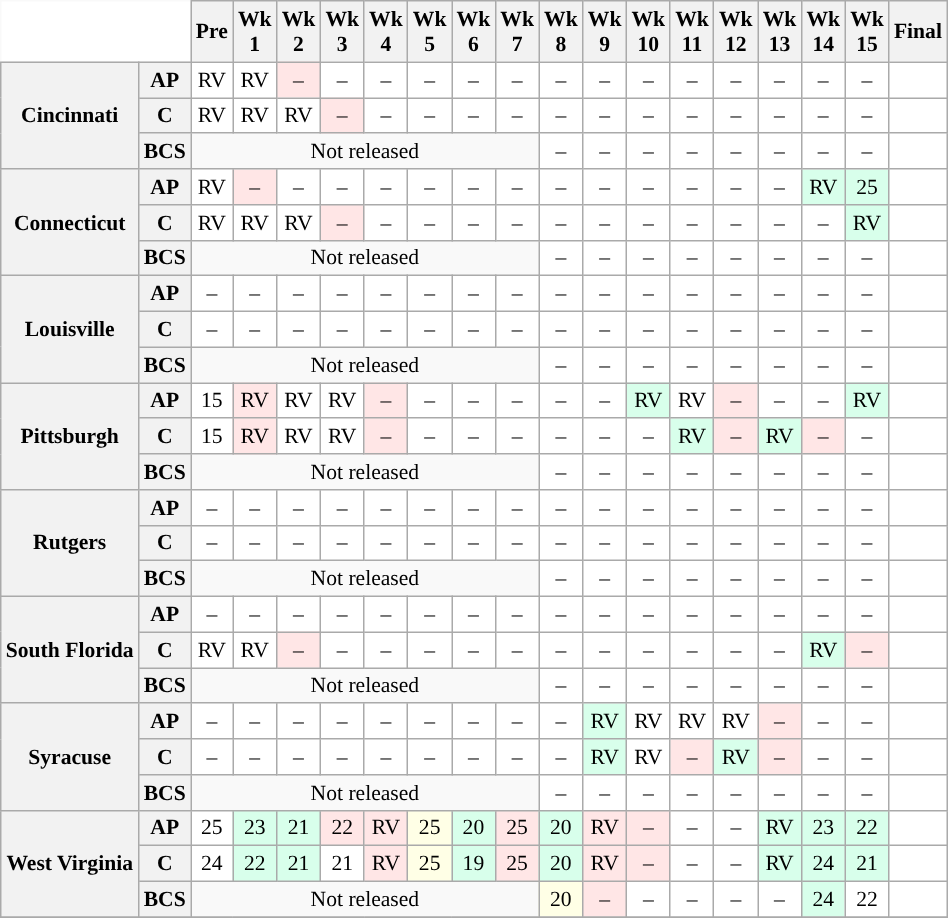<table class="wikitable" style="white-space:nowrap;font-size:90%;">
<tr>
<th colspan=2 style="background:white; border-top-style:hidden; border-left-style:hidden;"> </th>
<th>Pre</th>
<th>Wk<br>1</th>
<th>Wk<br>2</th>
<th>Wk<br>3</th>
<th>Wk<br>4</th>
<th>Wk<br>5</th>
<th>Wk<br>6</th>
<th>Wk<br>7</th>
<th>Wk<br>8</th>
<th>Wk<br>9</th>
<th>Wk<br>10</th>
<th>Wk<br>11</th>
<th>Wk<br>12</th>
<th>Wk<br>13</th>
<th>Wk<br>14</th>
<th>Wk<br>15</th>
<th>Final</th>
</tr>
<tr style="text-align:center;">
<th rowspan=3><strong>Cincinnati</strong></th>
<th>AP</th>
<td style="background:#FFF;">RV</td>
<td style="background:#FFF;">RV</td>
<td style="background:#ffe6e6;">–</td>
<td style="background:#FFF;">–</td>
<td style="background:#FFF;">–</td>
<td style="background:#FFF;">–</td>
<td style="background:#FFF;">–</td>
<td style="background:#FFF;">–</td>
<td style="background:#FFF;">–</td>
<td style="background:#FFF;">–</td>
<td style="background:#FFF;">–</td>
<td style="background:#FFF;">–</td>
<td style="background:#FFF;">–</td>
<td style="background:#FFF;">–</td>
<td style="background:#FFF;">–</td>
<td style="background:#FFF;">–</td>
<td style="background:#FFF;"></td>
</tr>
<tr style="text-align:center;">
<th>C</th>
<td style="background:#FFF;">RV</td>
<td style="background:#FFF;">RV</td>
<td style="background:#FFF;">RV</td>
<td style="background:#ffe6e6;">–</td>
<td style="background:#FFF">–</td>
<td style="background:#FFF;">–</td>
<td style="background:#FFF;">–</td>
<td style="background:#FFF;">–</td>
<td style="background:#FFF;">–</td>
<td style="background:#FFF;">–</td>
<td style="background:#FFF;">–</td>
<td style="background:#FFF;">–</td>
<td style="background:#FFF;">–</td>
<td style="background:#FFF;">–</td>
<td style="background:#FFF;">–</td>
<td style="background:#FFF;">–</td>
<td style="background:#FFF;"></td>
</tr>
<tr style="text-align:center;">
<th>BCS</th>
<td colspan=8 align=center>Not released</td>
<td style="background:#FFF;">–</td>
<td style="background:#FFF;">–</td>
<td style="background:#FFF;">–</td>
<td style="background:#FFF;">–</td>
<td style="background:#FFF;">–</td>
<td style="background:#FFF;">–</td>
<td style="background:#FFF;">–</td>
<td style="background:#FFF;">–</td>
<td style="background:#FFF;"></td>
</tr>
<tr style="text-align:center;">
<th rowspan=3><strong>Connecticut</strong></th>
<th>AP</th>
<td style="background:#FFF;">RV</td>
<td style="background:#FFE6E6;">–</td>
<td style="background:#FFF;">–</td>
<td style="background:#FFF;">–</td>
<td style="background:#FFF;">–</td>
<td style="background:#FFF;">–</td>
<td style="background:#FFF;">–</td>
<td style="background:#FFF;">–</td>
<td style="background:#FFF;">–</td>
<td style="background:#FFF;">–</td>
<td style="background:#FFF;">–</td>
<td style="background:#FFF;">–</td>
<td style="background:#FFF;">–</td>
<td style="background:#FFF;">–</td>
<td style="background:#D8FFEB;">RV</td>
<td style="background:#D8FFEB;">25</td>
<td style="background:#FFF;"></td>
</tr>
<tr style="text-align:center;">
<th>C</th>
<td style="background:#FFF;">RV</td>
<td style="background:#FFF;">RV</td>
<td style="background:#FFF;">RV</td>
<td style="background:#ffe6e6;">–</td>
<td style="background:#FFF;">–</td>
<td style="background:#FFF;">–</td>
<td style="background:#FFF;">–</td>
<td style="background:#FFF;">–</td>
<td style="background:#FFF;">–</td>
<td style="background:#FFF;">–</td>
<td style="background:#FFF;">–</td>
<td style="background:#FFF;">–</td>
<td style="background:#FFF;">–</td>
<td style="background:#FFF;">–</td>
<td style="background:#FFF;">–</td>
<td style="background:#D8FFEB;">RV</td>
<td style="background:#FFF;"></td>
</tr>
<tr style="text-align:center;">
<th>BCS</th>
<td colspan=8 align=center>Not released</td>
<td style="background:#FFF;">–</td>
<td style="background:#FFF;">–</td>
<td style="background:#FFF;">–</td>
<td style="background:#FFF;">–</td>
<td style="background:#FFF;">–</td>
<td style="background:#FFF;">–</td>
<td style="background:#FFF;">–</td>
<td style="background:#FFF;">–</td>
<td style="background:#FFF;"></td>
</tr>
<tr style="text-align:center;">
<th rowspan=3><strong>Louisville</strong></th>
<th>AP</th>
<td style="background:#FFF;">–</td>
<td style="background:#FFF;">–</td>
<td style="background:#FFF;">–</td>
<td style="background:#FFF;">–</td>
<td style="background:#FFF;">–</td>
<td style="background:#FFF;">–</td>
<td style="background:#FFF;">–</td>
<td style="background:#FFF;">–</td>
<td style="background:#FFF;">–</td>
<td style="background:#FFF;">–</td>
<td style="background:#FFF;">–</td>
<td style="background:#FFF;">–</td>
<td style="background:#FFF;">–</td>
<td style="background:#FFF;">–</td>
<td style="background:#FFF;">–</td>
<td style="background:#FFF;">–</td>
<td style="background:#FFF;"></td>
</tr>
<tr style="text-align:center;">
<th>C</th>
<td style="background:#FFF;">–</td>
<td style="background:#FFF;">–</td>
<td style="background:#FFF;">–</td>
<td style="background:#FFF;">–</td>
<td style="background:#FFF;">–</td>
<td style="background:#FFF;">–</td>
<td style="background:#FFF;">–</td>
<td style="background:#FFF;">–</td>
<td style="background:#FFF;">–</td>
<td style="background:#FFF;">–</td>
<td style="background:#FFF;">–</td>
<td style="background:#FFF;">–</td>
<td style="background:#FFF;">–</td>
<td style="background:#FFF;">–</td>
<td style="background:#FFF;">–</td>
<td style="background:#FFF;">–</td>
<td style="background:#FFF;"></td>
</tr>
<tr style="text-align:center;">
<th>BCS</th>
<td colspan=8 align=center>Not released</td>
<td style="background:#FFF;">–</td>
<td style="background:#FFF;">–</td>
<td style="background:#FFF;">–</td>
<td style="background:#FFF;">–</td>
<td style="background:#FFF;">–</td>
<td style="background:#FFF;">–</td>
<td style="background:#FFF;">–</td>
<td style="background:#FFF;">–</td>
<td style="background:#FFF;"></td>
</tr>
<tr style="text-align:center;">
<th rowspan=3><strong>Pittsburgh</strong></th>
<th>AP</th>
<td style="background:#FFF;">15</td>
<td style="background:#FFE6E6;">RV</td>
<td style="background:#FFF;">RV</td>
<td style="background:#FFF;">RV</td>
<td style="background:#FFE6E6;">–</td>
<td style="background:#FFF;">–</td>
<td style="background:#FFF;">–</td>
<td style="background:#FFF;">–</td>
<td style="background:#FFF;">–</td>
<td style="background:#FFF;">–</td>
<td style="background:#D8FFEB;">RV</td>
<td style="background:#FFF;">RV</td>
<td style="background:#FFE6E6;">–</td>
<td style="background:#FFF;">–</td>
<td style="background:#FFF;">–</td>
<td style="background:#D8FFEB;">RV</td>
<td style="background:#FFF;"></td>
</tr>
<tr style="text-align:center;">
<th>C</th>
<td style="background:#FFF;">15</td>
<td style="background:#FFE6E6;">RV</td>
<td style="background:#FFF;">RV</td>
<td style="background:#FFF;">RV</td>
<td style="background:#FFE6E6;">–</td>
<td style="background:#FFF;">–</td>
<td style="background:#FFF;">–</td>
<td style="background:#FFF;">–</td>
<td style="background:#FFF;">–</td>
<td style="background:#FFF;">–</td>
<td style="background:#FFF;">–</td>
<td style="background:#D8FFEB;">RV</td>
<td style="background:#FFE6E6;">–</td>
<td style="background:#D8FFEB;">RV</td>
<td style="background:#FFE6E6;">–</td>
<td style="background:#FFF;">–</td>
<td style="background:#FFF;"></td>
</tr>
<tr style="text-align:center;">
<th>BCS</th>
<td colspan=8 align=center>Not released</td>
<td style="background:#FFF;">–</td>
<td style="background:#FFF;">–</td>
<td style="background:#FFF;">–</td>
<td style="background:#FFF;">–</td>
<td style="background:#FFF;">–</td>
<td style="background:#FFF;">–</td>
<td style="background:#FFF;">–</td>
<td style="background:#FFF;">–</td>
<td style="background:#FFF;"></td>
</tr>
<tr style="text-align:center;">
<th rowspan=3><strong>Rutgers</strong></th>
<th>AP</th>
<td style="background:#FFF;">–</td>
<td style="background:#FFF;">–</td>
<td style="background:#FFF;">–</td>
<td style="background:#FFF;">–</td>
<td style="background:#FFF;">–</td>
<td style="background:#FFF;">–</td>
<td style="background:#FFF;">–</td>
<td style="background:#FFF;">–</td>
<td style="background:#FFF;">–</td>
<td style="background:#FFF;">–</td>
<td style="background:#FFF;">–</td>
<td style="background:#FFF;">–</td>
<td style="background:#FFF;">–</td>
<td style="background:#FFF;">–</td>
<td style="background:#FFF;">–</td>
<td style="background:#FFF;">–</td>
<td style="background:#FFF;"></td>
</tr>
<tr style="text-align:center;">
<th>C</th>
<td style="background:#FFF;">–</td>
<td style="background:#FFF;">–</td>
<td style="background:#FFF;">–</td>
<td style="background:#FFF;">–</td>
<td style="background:#FFF;">–</td>
<td style="background:#FFF;">–</td>
<td style="background:#FFF;">–</td>
<td style="background:#FFF;">–</td>
<td style="background:#FFF;">–</td>
<td style="background:#FFF;">–</td>
<td style="background:#FFF;">–</td>
<td style="background:#FFF;">–</td>
<td style="background:#FFF;">–</td>
<td style="background:#FFF;">–</td>
<td style="background:#FFF;">–</td>
<td style="background:#FFF;">–</td>
<td style="background:#FFF;"></td>
</tr>
<tr style="text-align:center;">
<th>BCS</th>
<td colspan=8 align=center>Not released</td>
<td style="background:#FFF;">–</td>
<td style="background:#FFF;">–</td>
<td style="background:#FFF;">–</td>
<td style="background:#FFF;">–</td>
<td style="background:#FFF;">–</td>
<td style="background:#FFF;">–</td>
<td style="background:#FFF;">–</td>
<td style="background:#FFF;">–</td>
<td style="background:#FFF;"></td>
</tr>
<tr style="text-align:center;">
<th rowspan=3><strong>South Florida</strong></th>
<th>AP</th>
<td style="background:#FFF;">–</td>
<td style="background:#FFF;">–</td>
<td style="background:#FFF;">–</td>
<td style="background:#FFF;">–</td>
<td style="background:#FFF;">–</td>
<td style="background:#FFF;">–</td>
<td style="background:#FFF;">–</td>
<td style="background:#FFF;">–</td>
<td style="background:#FFF;">–</td>
<td style="background:#FFF;">–</td>
<td style="background:#FFF;">–</td>
<td style="background:#FFF;">–</td>
<td style="background:#FFF;">–</td>
<td style="background:#FFF;">–</td>
<td style="background:#FFF;">–</td>
<td style="background:#FFF;">–</td>
<td style="background:#FFF;"></td>
</tr>
<tr style="text-align:center;">
<th>C</th>
<td style="background:#FFF;">RV</td>
<td style="background:#FFF;">RV</td>
<td style="background:#ffe6e6;">–</td>
<td style="background:#FFF;">–</td>
<td style="background:#FFF">–</td>
<td style="background:#FFF;">–</td>
<td style="background:#FFF;">–</td>
<td style="background:#FFF;">–</td>
<td style="background:#FFF;">–</td>
<td style="background:#FFF;">–</td>
<td style="background:#FFF;">–</td>
<td style="background:#FFF;">–</td>
<td style="background:#FFF;">–</td>
<td style="background:#FFF;">–</td>
<td style="background:#D8FFEB;">RV</td>
<td style="background:#ffe6e6;">–</td>
<td style="background:#FFF;"></td>
</tr>
<tr style="text-align:center;">
<th>BCS</th>
<td colspan=8 align=center>Not released</td>
<td style="background:#FFF;">–</td>
<td style="background:#FFF;">–</td>
<td style="background:#FFF;">–</td>
<td style="background:#FFF;">–</td>
<td style="background:#FFF;">–</td>
<td style="background:#FFF;">–</td>
<td style="background:#FFF;">–</td>
<td style="background:#FFF;">–</td>
<td style="background:#FFF;"></td>
</tr>
<tr style="text-align:center;">
<th rowspan=3><strong>Syracuse</strong></th>
<th>AP</th>
<td style="background:#FFF;">–</td>
<td style="background:#FFF;">–</td>
<td style="background:#FFF;">–</td>
<td style="background:#FFF;">–</td>
<td style="background:#FFF;">–</td>
<td style="background:#FFF;">–</td>
<td style="background:#FFF;">–</td>
<td style="background:#FFF;">–</td>
<td style="background:#FFF;">–</td>
<td style="background:#D8FFEB;">RV</td>
<td style="background:#FFF;">RV</td>
<td style="background:#FFF;">RV</td>
<td style="background:#FFF;">RV</td>
<td style="background:#FFE6E6;">–</td>
<td style="background:#FFF;">–</td>
<td style="background:#FFF;">–</td>
<td style="background:#FFF;"></td>
</tr>
<tr style="text-align:center;">
<th>C</th>
<td style="background:#FFF;">–</td>
<td style="background:#FFF;">–</td>
<td style="background:#FFF;">–</td>
<td style="background:#FFF;">–</td>
<td style="background:#FFF">–</td>
<td style="background:#FFF;">–</td>
<td style="background:#FFF;">–</td>
<td style="background:#FFF;">–</td>
<td style="background:#FFF;">–</td>
<td style="background:#D8FFEB;">RV</td>
<td style="background:#FFF;">RV</td>
<td style="background:#ffe6e6;">–</td>
<td style="background:#D8FFEB;">RV</td>
<td style="background:#FFE6E6;">–</td>
<td style="background:#FFF;">–</td>
<td style="background:#FFF;">–</td>
<td style="background:#FFF;"></td>
</tr>
<tr style="text-align:center;">
<th>BCS</th>
<td colspan=8 align=center>Not released</td>
<td style="background:#FFF;">–</td>
<td style="background:#FFF;">–</td>
<td style="background:#FFF;">–</td>
<td style="background:#FFF;">–</td>
<td style="background:#FFF;">–</td>
<td style="background:#FFF;">–</td>
<td style="background:#FFF;">–</td>
<td style="background:#FFF;">–</td>
<td style="background:#FFF;"></td>
</tr>
<tr style="text-align:center;">
<th rowspan=3><strong>West Virginia</strong></th>
<th>AP</th>
<td style="background:#FFF;">25</td>
<td style="background:#D8FFEB;">23</td>
<td style="background:#D8FFEB;">21</td>
<td style="background:#ffe6e6;">22</td>
<td style="background:#ffe6e6;">RV</td>
<td style="background:#ffffe6;">25</td>
<td style="background:#D8FFEB;">20</td>
<td style="background:#ffe6e6;">25</td>
<td style="background:#D8FFEB;">20</td>
<td style="background:#ffe6e6;">RV</td>
<td style="background:#ffe6e6;">–</td>
<td style="background:#FFF;">–</td>
<td style="background:#FFF;">–</td>
<td style="background:#D8FFEB;">RV</td>
<td style="background:#D8FFEB;">23</td>
<td style="background:#D8FFEB;">22</td>
<td style="background:#FFF;"></td>
</tr>
<tr style="text-align:center;">
<th>C</th>
<td style="background:#FFF;">24</td>
<td style="background:#D8FFEB;">22</td>
<td style="background:#D8FFEB;">21</td>
<td style="background:#FFF;">21</td>
<td style="background:#ffe6e6;">RV</td>
<td style="background:#ffffe6;">25</td>
<td style="background:#D8FFEB;">19</td>
<td style="background:#ffe6e6;">25</td>
<td style="background:#D8FFEB;">20</td>
<td style="background:#ffe6e6;">RV</td>
<td style="background:#ffe6e6;">–</td>
<td style="background:#FFF;">–</td>
<td style="background:#FFF;">–</td>
<td style="background:#D8FFEB;">RV</td>
<td style="background:#D8FFEB;">24</td>
<td style="background:#D8FFEB;">21</td>
<td style="background:#FFF;"></td>
</tr>
<tr style="text-align:center;">
<th>BCS</th>
<td colspan=8 align=center>Not released</td>
<td style="background:#ffffe6;">20</td>
<td style="background:#ffe6e6;">–</td>
<td style="background:#FFF;">–</td>
<td style="background:#FFF;">–</td>
<td style="background:#FFF;">–</td>
<td style="background:#FFF;">–</td>
<td style="background:#D8FFEB;">24</td>
<td style="background:#FFF;">22</td>
<td style="background:#FFF;"></td>
</tr>
<tr style="text-align:center;">
</tr>
</table>
